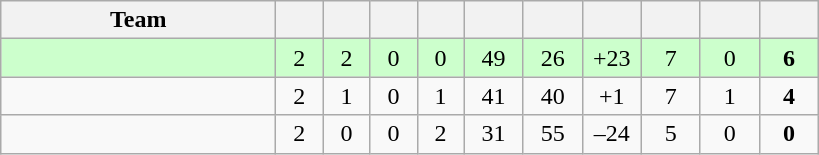<table class="wikitable" style="text-align:center;">
<tr>
<th style="width:11.0em;">Team</th>
<th style="width:1.5em;"></th>
<th style="width:1.5em;"></th>
<th style="width:1.5em;"></th>
<th style="width:1.5em;"></th>
<th style="width:2.0em;"></th>
<th style="width:2.0em;"></th>
<th style="width:2.0em;"></th>
<th style="width:2.0em;"></th>
<th style="width:2.0em;"></th>
<th style="width:2.0em;"></th>
</tr>
<tr bgcolor=#cfc>
<td align="left"></td>
<td>2</td>
<td>2</td>
<td>0</td>
<td>0</td>
<td>49</td>
<td>26</td>
<td>+23</td>
<td>7</td>
<td>0</td>
<td><strong>6</strong></td>
</tr>
<tr>
<td align="left"></td>
<td>2</td>
<td>1</td>
<td>0</td>
<td>1</td>
<td>41</td>
<td>40</td>
<td>+1</td>
<td>7</td>
<td>1</td>
<td><strong>4</strong></td>
</tr>
<tr>
<td align="left"></td>
<td>2</td>
<td>0</td>
<td>0</td>
<td>2</td>
<td>31</td>
<td>55</td>
<td>–24</td>
<td>5</td>
<td>0</td>
<td><strong>0</strong></td>
</tr>
</table>
